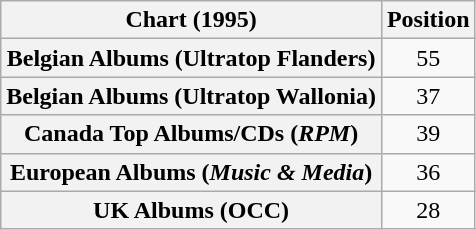<table class="wikitable sortable plainrowheaders" style="text-align:center">
<tr>
<th scope="col">Chart (1995)</th>
<th scope="col">Position</th>
</tr>
<tr>
<th scope="row">Belgian Albums (Ultratop Flanders)</th>
<td>55</td>
</tr>
<tr>
<th scope="row">Belgian Albums (Ultratop Wallonia)</th>
<td>37</td>
</tr>
<tr>
<th scope="row">Canada Top Albums/CDs (<em>RPM</em>)</th>
<td>39</td>
</tr>
<tr>
<th scope="row">European Albums (<em>Music & Media</em>)</th>
<td>36</td>
</tr>
<tr>
<th scope="row">UK Albums (OCC)</th>
<td>28</td>
</tr>
</table>
